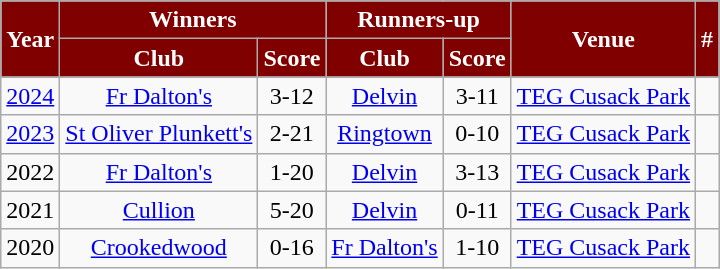<table class="wikitable sortable" style="text-align:center">
<tr>
<th rowspan="2" style="background:maroon;color:white">Year</th>
<th colspan="2" style="background:maroon;color:white">Winners</th>
<th colspan="2" style="background:maroon;color:white">Runners-up</th>
<th rowspan="2" style="background:maroon;color:white">Venue</th>
<th rowspan="2" style="background:maroon;color:white">#</th>
</tr>
<tr>
<th style="background:maroon;color:white">Club</th>
<th style="background:maroon;color:white">Score</th>
<th style="background:maroon;color:white">Club</th>
<th style="background:maroon;color:white">Score</th>
</tr>
<tr>
<td><a href='#'>2024</a></td>
<td> <a href='#'>Fr Dalton's</a></td>
<td>3-12</td>
<td> <a href='#'>Delvin</a></td>
<td>3-11</td>
<td><a href='#'>TEG Cusack Park</a></td>
<td></td>
</tr>
<tr>
<td><a href='#'>2023</a></td>
<td> <a href='#'>St Oliver Plunkett's</a></td>
<td>2-21</td>
<td> <a href='#'>Ringtown</a></td>
<td>0-10</td>
<td><a href='#'>TEG Cusack Park</a></td>
<td></td>
</tr>
<tr>
<td>2022</td>
<td> <a href='#'>Fr Dalton's</a></td>
<td>1-20</td>
<td> <a href='#'>Delvin</a></td>
<td>3-13</td>
<td><a href='#'>TEG Cusack Park</a></td>
<td></td>
</tr>
<tr>
<td>2021</td>
<td><a href='#'>Cullion</a></td>
<td>5-20</td>
<td> <a href='#'>Delvin</a></td>
<td>0-11</td>
<td><a href='#'>TEG Cusack Park</a></td>
<td></td>
</tr>
<tr>
<td>2020</td>
<td> <a href='#'>Crookedwood</a></td>
<td>0-16</td>
<td> <a href='#'>Fr Dalton's</a></td>
<td>1-10</td>
<td><a href='#'>TEG Cusack Park</a></td>
<td></td>
</tr>
</table>
